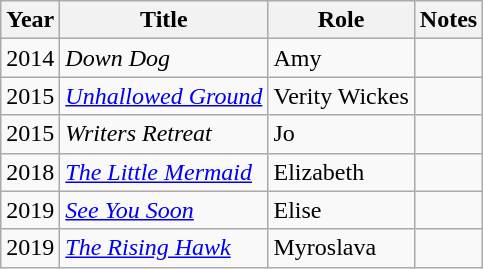<table class="wikitable sortable">
<tr>
<th>Year</th>
<th>Title</th>
<th>Role</th>
<th class="unsortable">Notes</th>
</tr>
<tr>
<td>2014</td>
<td><em>Down Dog</em></td>
<td>Amy</td>
<td></td>
</tr>
<tr>
<td>2015</td>
<td><em><a href='#'>Unhallowed Ground</a></em></td>
<td>Verity Wickes</td>
<td></td>
</tr>
<tr>
<td>2015</td>
<td><em>Writers Retreat</em></td>
<td>Jo</td>
<td></td>
</tr>
<tr>
<td>2018</td>
<td><em><a href='#'>The Little Mermaid</a></em></td>
<td>Elizabeth</td>
<td></td>
</tr>
<tr>
<td>2019</td>
<td><em><a href='#'>See You Soon</a></em></td>
<td>Elise</td>
<td></td>
</tr>
<tr>
<td>2019</td>
<td><em><a href='#'>The Rising Hawk</a></em></td>
<td>Myroslava</td>
<td></td>
</tr>
</table>
